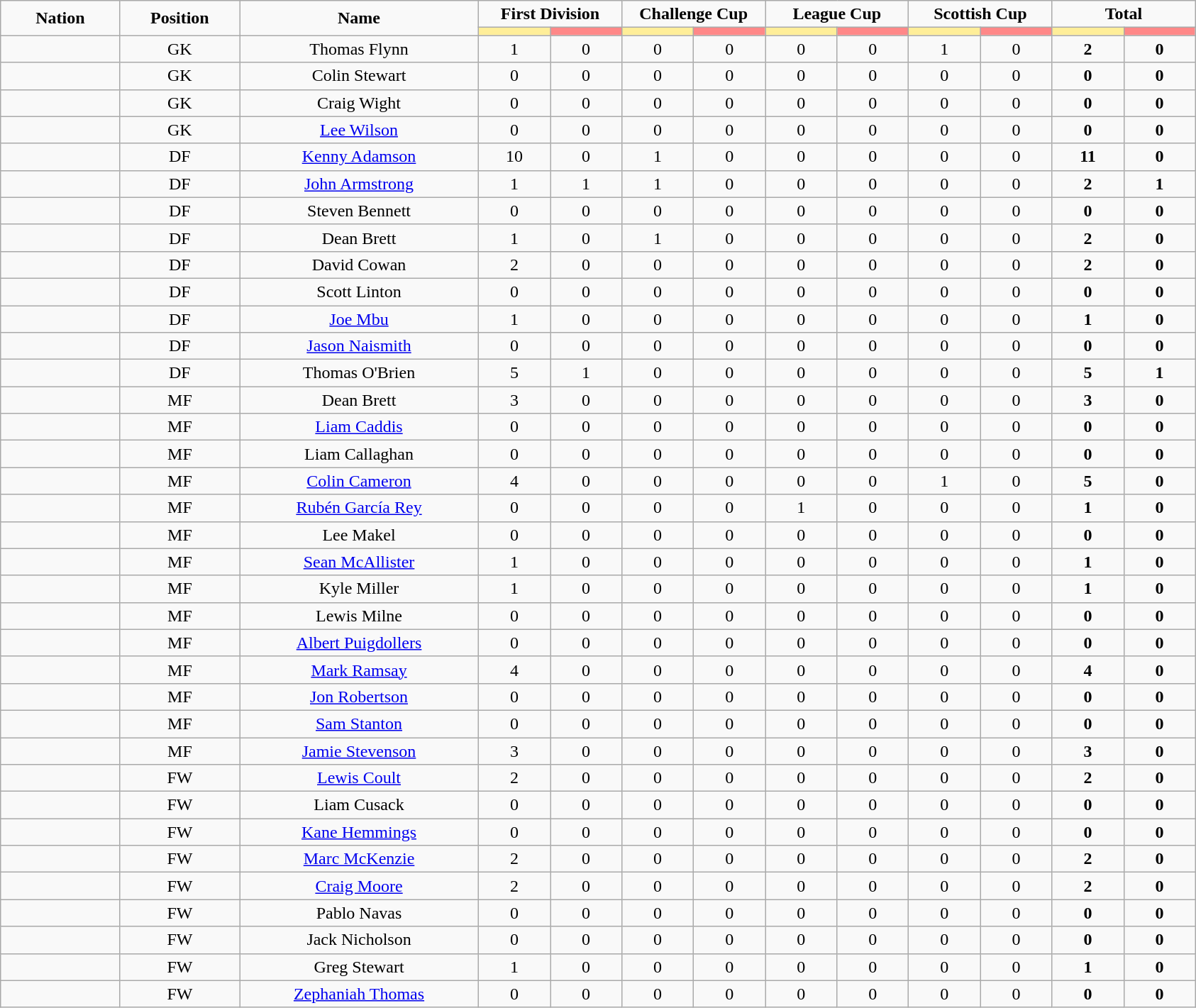<table class="wikitable" style="text-align:center;">
<tr style="text-align:center;">
<td rowspan="2"  style="width:10%; "><strong>Nation</strong></td>
<td rowspan="2"  style="width:10%; "><strong>Position</strong></td>
<td rowspan="2"  style="width:20%; "><strong>Name</strong></td>
<td colspan="2"><strong>First Division</strong></td>
<td colspan="2"><strong>Challenge Cup</strong></td>
<td colspan="2"><strong>League Cup</strong></td>
<td colspan="2"><strong>Scottish Cup</strong></td>
<td colspan="2"><strong>Total </strong></td>
</tr>
<tr>
<th style="width:60px; background:#fe9;"></th>
<th style="width:60px; background:#ff8888;"></th>
<th style="width:60px; background:#fe9;"></th>
<th style="width:60px; background:#ff8888;"></th>
<th style="width:60px; background:#fe9;"></th>
<th style="width:60px; background:#ff8888;"></th>
<th style="width:60px; background:#fe9;"></th>
<th style="width:60px; background:#ff8888;"></th>
<th style="width:60px; background:#fe9;"></th>
<th style="width:60px; background:#ff8888;"></th>
</tr>
<tr>
<td></td>
<td>GK</td>
<td>Thomas Flynn</td>
<td>1</td>
<td>0</td>
<td>0</td>
<td>0</td>
<td>0</td>
<td>0</td>
<td>1</td>
<td>0</td>
<td><strong>2</strong></td>
<td><strong>0</strong></td>
</tr>
<tr>
<td></td>
<td>GK</td>
<td>Colin Stewart</td>
<td>0</td>
<td>0</td>
<td>0</td>
<td>0</td>
<td>0</td>
<td>0</td>
<td>0</td>
<td>0</td>
<td><strong>0</strong></td>
<td><strong>0</strong></td>
</tr>
<tr>
<td></td>
<td>GK</td>
<td>Craig Wight</td>
<td>0</td>
<td>0</td>
<td>0</td>
<td>0</td>
<td>0</td>
<td>0</td>
<td>0</td>
<td>0</td>
<td><strong>0</strong></td>
<td><strong>0</strong></td>
</tr>
<tr>
<td></td>
<td>GK</td>
<td><a href='#'>Lee Wilson</a></td>
<td>0</td>
<td>0</td>
<td>0</td>
<td>0</td>
<td>0</td>
<td>0</td>
<td>0</td>
<td>0</td>
<td><strong>0</strong></td>
<td><strong>0</strong></td>
</tr>
<tr>
<td></td>
<td>DF</td>
<td><a href='#'>Kenny Adamson</a></td>
<td>10</td>
<td>0</td>
<td>1</td>
<td>0</td>
<td>0</td>
<td>0</td>
<td>0</td>
<td>0</td>
<td><strong>11</strong></td>
<td><strong>0</strong></td>
</tr>
<tr>
<td></td>
<td>DF</td>
<td><a href='#'>John Armstrong</a></td>
<td>1</td>
<td>1</td>
<td>1</td>
<td>0</td>
<td>0</td>
<td>0</td>
<td>0</td>
<td>0</td>
<td><strong>2</strong></td>
<td><strong>1</strong></td>
</tr>
<tr>
<td></td>
<td>DF</td>
<td>Steven Bennett</td>
<td>0</td>
<td>0</td>
<td>0</td>
<td>0</td>
<td>0</td>
<td>0</td>
<td>0</td>
<td>0</td>
<td><strong>0</strong></td>
<td><strong>0</strong></td>
</tr>
<tr>
<td></td>
<td>DF</td>
<td>Dean Brett</td>
<td>1</td>
<td>0</td>
<td>1</td>
<td>0</td>
<td>0</td>
<td>0</td>
<td>0</td>
<td>0</td>
<td><strong>2</strong></td>
<td><strong>0</strong></td>
</tr>
<tr>
<td></td>
<td>DF</td>
<td>David Cowan</td>
<td>2</td>
<td>0</td>
<td>0</td>
<td>0</td>
<td>0</td>
<td>0</td>
<td>0</td>
<td>0</td>
<td><strong>2</strong></td>
<td><strong>0</strong></td>
</tr>
<tr>
<td></td>
<td>DF</td>
<td>Scott Linton</td>
<td>0</td>
<td>0</td>
<td>0</td>
<td>0</td>
<td>0</td>
<td>0</td>
<td>0</td>
<td>0</td>
<td><strong>0</strong></td>
<td><strong>0</strong></td>
</tr>
<tr>
<td></td>
<td>DF</td>
<td><a href='#'>Joe Mbu</a></td>
<td>1</td>
<td>0</td>
<td>0</td>
<td>0</td>
<td>0</td>
<td>0</td>
<td>0</td>
<td>0</td>
<td><strong>1</strong></td>
<td><strong>0</strong></td>
</tr>
<tr>
<td></td>
<td>DF</td>
<td><a href='#'>Jason Naismith</a></td>
<td>0</td>
<td>0</td>
<td>0</td>
<td>0</td>
<td>0</td>
<td>0</td>
<td>0</td>
<td>0</td>
<td><strong>0</strong></td>
<td><strong>0</strong></td>
</tr>
<tr>
<td></td>
<td>DF</td>
<td>Thomas O'Brien</td>
<td>5</td>
<td>1</td>
<td>0</td>
<td>0</td>
<td>0</td>
<td>0</td>
<td>0</td>
<td>0</td>
<td><strong>5</strong></td>
<td><strong>1</strong></td>
</tr>
<tr>
<td></td>
<td>MF</td>
<td>Dean Brett</td>
<td>3</td>
<td>0</td>
<td>0</td>
<td>0</td>
<td>0</td>
<td>0</td>
<td>0</td>
<td>0</td>
<td><strong>3</strong></td>
<td><strong>0</strong></td>
</tr>
<tr>
<td></td>
<td>MF</td>
<td><a href='#'>Liam Caddis</a></td>
<td>0</td>
<td>0</td>
<td>0</td>
<td>0</td>
<td>0</td>
<td>0</td>
<td>0</td>
<td>0</td>
<td><strong>0</strong></td>
<td><strong>0</strong></td>
</tr>
<tr>
<td></td>
<td>MF</td>
<td>Liam Callaghan</td>
<td>0</td>
<td>0</td>
<td>0</td>
<td>0</td>
<td>0</td>
<td>0</td>
<td>0</td>
<td>0</td>
<td><strong>0</strong></td>
<td><strong>0</strong></td>
</tr>
<tr>
<td></td>
<td>MF</td>
<td><a href='#'>Colin Cameron</a></td>
<td>4</td>
<td>0</td>
<td>0</td>
<td>0</td>
<td>0</td>
<td>0</td>
<td>1</td>
<td>0</td>
<td><strong>5</strong></td>
<td><strong>0</strong></td>
</tr>
<tr>
<td></td>
<td>MF</td>
<td><a href='#'>Rubén García Rey</a></td>
<td>0</td>
<td>0</td>
<td>0</td>
<td>0</td>
<td>1</td>
<td>0</td>
<td>0</td>
<td>0</td>
<td><strong>1</strong></td>
<td><strong>0</strong></td>
</tr>
<tr>
<td></td>
<td>MF</td>
<td>Lee Makel</td>
<td>0</td>
<td>0</td>
<td>0</td>
<td>0</td>
<td>0</td>
<td>0</td>
<td>0</td>
<td>0</td>
<td><strong>0</strong></td>
<td><strong>0</strong></td>
</tr>
<tr>
<td></td>
<td>MF</td>
<td><a href='#'>Sean McAllister</a></td>
<td>1</td>
<td>0</td>
<td>0</td>
<td>0</td>
<td>0</td>
<td>0</td>
<td>0</td>
<td>0</td>
<td><strong>1</strong></td>
<td><strong>0</strong></td>
</tr>
<tr>
<td></td>
<td>MF</td>
<td>Kyle Miller</td>
<td>1</td>
<td>0</td>
<td>0</td>
<td>0</td>
<td>0</td>
<td>0</td>
<td>0</td>
<td>0</td>
<td><strong>1</strong></td>
<td><strong>0</strong></td>
</tr>
<tr>
<td></td>
<td>MF</td>
<td>Lewis Milne</td>
<td>0</td>
<td>0</td>
<td>0</td>
<td>0</td>
<td>0</td>
<td>0</td>
<td>0</td>
<td>0</td>
<td><strong>0</strong></td>
<td><strong>0</strong></td>
</tr>
<tr>
<td></td>
<td>MF</td>
<td><a href='#'>Albert Puigdollers</a></td>
<td>0</td>
<td>0</td>
<td>0</td>
<td>0</td>
<td>0</td>
<td>0</td>
<td>0</td>
<td>0</td>
<td><strong>0</strong></td>
<td><strong>0</strong></td>
</tr>
<tr>
<td></td>
<td>MF</td>
<td><a href='#'>Mark Ramsay</a></td>
<td>4</td>
<td>0</td>
<td>0</td>
<td>0</td>
<td>0</td>
<td>0</td>
<td>0</td>
<td>0</td>
<td><strong>4</strong></td>
<td><strong>0</strong></td>
</tr>
<tr>
<td></td>
<td>MF</td>
<td><a href='#'>Jon Robertson</a></td>
<td>0</td>
<td>0</td>
<td>0</td>
<td>0</td>
<td>0</td>
<td>0</td>
<td>0</td>
<td>0</td>
<td><strong>0</strong></td>
<td><strong>0</strong></td>
</tr>
<tr>
<td></td>
<td>MF</td>
<td><a href='#'>Sam Stanton</a></td>
<td>0</td>
<td>0</td>
<td>0</td>
<td>0</td>
<td>0</td>
<td>0</td>
<td>0</td>
<td>0</td>
<td><strong>0</strong></td>
<td><strong>0</strong></td>
</tr>
<tr>
<td></td>
<td>MF</td>
<td><a href='#'>Jamie Stevenson</a></td>
<td>3</td>
<td>0</td>
<td>0</td>
<td>0</td>
<td>0</td>
<td>0</td>
<td>0</td>
<td>0</td>
<td><strong>3</strong></td>
<td><strong>0</strong></td>
</tr>
<tr>
<td></td>
<td>FW</td>
<td><a href='#'>Lewis Coult</a></td>
<td>2</td>
<td>0</td>
<td>0</td>
<td>0</td>
<td>0</td>
<td>0</td>
<td>0</td>
<td>0</td>
<td><strong>2</strong></td>
<td><strong>0</strong></td>
</tr>
<tr>
<td></td>
<td>FW</td>
<td>Liam Cusack</td>
<td>0</td>
<td>0</td>
<td>0</td>
<td>0</td>
<td>0</td>
<td>0</td>
<td>0</td>
<td>0</td>
<td><strong>0</strong></td>
<td><strong>0</strong></td>
</tr>
<tr>
<td></td>
<td>FW</td>
<td><a href='#'>Kane Hemmings</a></td>
<td>0</td>
<td>0</td>
<td>0</td>
<td>0</td>
<td>0</td>
<td>0</td>
<td>0</td>
<td>0</td>
<td><strong>0</strong></td>
<td><strong>0</strong></td>
</tr>
<tr>
<td></td>
<td>FW</td>
<td><a href='#'>Marc McKenzie</a></td>
<td>2</td>
<td>0</td>
<td>0</td>
<td>0</td>
<td>0</td>
<td>0</td>
<td>0</td>
<td>0</td>
<td><strong>2</strong></td>
<td><strong>0</strong></td>
</tr>
<tr>
<td></td>
<td>FW</td>
<td><a href='#'>Craig Moore</a></td>
<td>2</td>
<td>0</td>
<td>0</td>
<td>0</td>
<td>0</td>
<td>0</td>
<td>0</td>
<td>0</td>
<td><strong>2</strong></td>
<td><strong>0</strong></td>
</tr>
<tr>
<td></td>
<td>FW</td>
<td>Pablo Navas</td>
<td>0</td>
<td>0</td>
<td>0</td>
<td>0</td>
<td>0</td>
<td>0</td>
<td>0</td>
<td>0</td>
<td><strong>0</strong></td>
<td><strong>0</strong></td>
</tr>
<tr>
<td></td>
<td>FW</td>
<td>Jack Nicholson</td>
<td>0</td>
<td>0</td>
<td>0</td>
<td>0</td>
<td>0</td>
<td>0</td>
<td>0</td>
<td>0</td>
<td><strong>0</strong></td>
<td><strong>0</strong></td>
</tr>
<tr>
<td></td>
<td>FW</td>
<td>Greg Stewart</td>
<td>1</td>
<td>0</td>
<td>0</td>
<td>0</td>
<td>0</td>
<td>0</td>
<td>0</td>
<td>0</td>
<td><strong>1</strong></td>
<td><strong>0</strong></td>
</tr>
<tr>
<td></td>
<td>FW</td>
<td><a href='#'>Zephaniah Thomas</a></td>
<td>0</td>
<td>0</td>
<td>0</td>
<td>0</td>
<td>0</td>
<td>0</td>
<td>0</td>
<td>0</td>
<td><strong>0</strong></td>
<td><strong>0</strong></td>
</tr>
</table>
